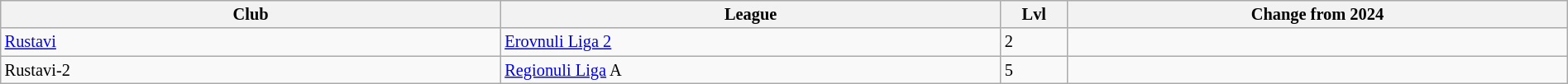<table class="wikitable sortable" width=100% style="font-size:85%">
<tr>
<th width=10%>Club</th>
<th width=10%>League</th>
<th width=1%>Lvl</th>
<th width=10%>Change from 2024</th>
</tr>
<tr>
<td><a href='#'>Rustavi</a></td>
<td><a href='#'>Erovnuli Liga 2</a></td>
<td>2</td>
<td></td>
</tr>
<tr>
<td>Rustavi-2</td>
<td><a href='#'>Regionuli Liga</a> A</td>
<td>5</td>
<td></td>
</tr>
</table>
